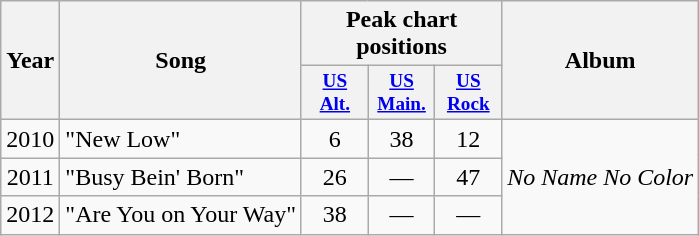<table class="wikitable">
<tr>
<th rowspan="2">Year</th>
<th rowspan="2">Song</th>
<th colspan="3">Peak chart positions</th>
<th rowspan="2">Album</th>
</tr>
<tr>
<th style="width:3em;font-size:80%"><a href='#'>US<br>Alt.</a></th>
<th style="width:3em;font-size:80%"><a href='#'>US<br>Main.</a></th>
<th style="width:3em;font-size:80%"><a href='#'>US<br>Rock</a></th>
</tr>
<tr>
<td align="center">2010</td>
<td>"New Low"</td>
<td align="center">6</td>
<td align="center">38</td>
<td align="center">12</td>
<td rowspan="3"><em>No Name No Color</em></td>
</tr>
<tr>
<td align="center">2011</td>
<td>"Busy Bein' Born"</td>
<td align="center">26</td>
<td align="center">—</td>
<td align="center">47</td>
</tr>
<tr>
<td align="center">2012</td>
<td>"Are You on Your Way"</td>
<td align="center">38</td>
<td align="center">—</td>
<td align="center">—</td>
</tr>
</table>
